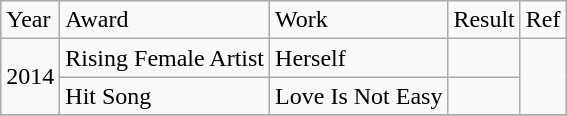<table class="wikitable">
<tr>
<td>Year</td>
<td>Award</td>
<td>Work</td>
<td>Result</td>
<td>Ref</td>
</tr>
<tr>
<td rowspan="2">2014</td>
<td>Rising Female Artist</td>
<td>Herself</td>
<td></td>
<td rowspan="2"></td>
</tr>
<tr>
<td>Hit Song</td>
<td>Love Is Not Easy</td>
<td></td>
</tr>
<tr>
</tr>
</table>
